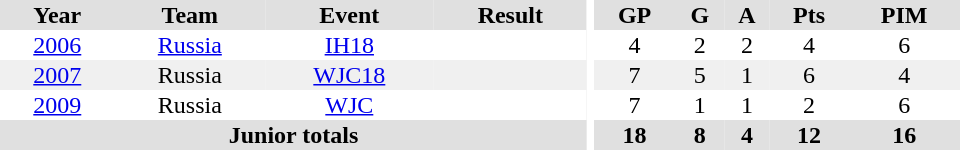<table border="0" cellpadding="1" cellspacing="0" ID="Table3" style="text-align:center; width:40em">
<tr ALIGN="center" bgcolor="#e0e0e0">
<th>Year</th>
<th>Team</th>
<th>Event</th>
<th>Result</th>
<th rowspan="99" bgcolor="#ffffff"></th>
<th>GP</th>
<th>G</th>
<th>A</th>
<th>Pts</th>
<th>PIM</th>
</tr>
<tr>
<td><a href='#'>2006</a></td>
<td><a href='#'>Russia</a></td>
<td><a href='#'>IH18</a></td>
<td></td>
<td>4</td>
<td>2</td>
<td>2</td>
<td>4</td>
<td>6</td>
</tr>
<tr ALIGN="center" bgcolor="#f0f0f0">
<td><a href='#'>2007</a></td>
<td>Russia</td>
<td><a href='#'>WJC18</a></td>
<td></td>
<td>7</td>
<td>5</td>
<td>1</td>
<td>6</td>
<td>4</td>
</tr>
<tr ALIGN="center">
<td><a href='#'>2009</a></td>
<td>Russia</td>
<td><a href='#'>WJC</a></td>
<td></td>
<td>7</td>
<td>1</td>
<td>1</td>
<td>2</td>
<td>6</td>
</tr>
<tr bgcolor="#e0e0e0">
<th colspan="4">Junior totals</th>
<th>18</th>
<th>8</th>
<th>4</th>
<th>12</th>
<th>16</th>
</tr>
</table>
